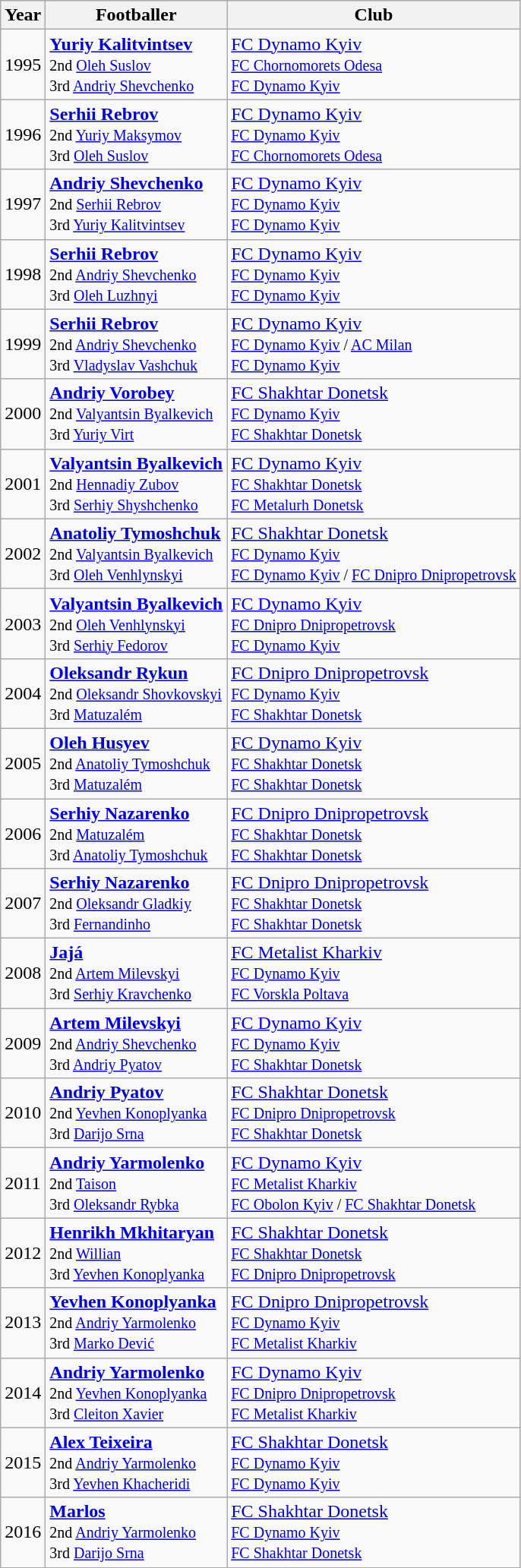<table class="wikitable" | border="1" cellspacing="0" cellpadding="4">
<tr>
<th>Year</th>
<th>Footballer</th>
<th>Club</th>
</tr>
<tr>
<td>1995</td>
<td> <strong><a href='#'>Yuriy Kalitvintsev</a></strong><br><small> 2nd <a href='#'>Oleh Suslov</a><br> 3rd <a href='#'>Andriy Shevchenko</a></small></td>
<td><a href='#'>FC Dynamo Kyiv</a><br><small><a href='#'>FC Chornomorets Odesa</a><br><a href='#'>FC Dynamo Kyiv</a></small></td>
</tr>
<tr>
<td>1996</td>
<td> <strong><a href='#'>Serhii Rebrov</a></strong><br><small> 2nd <a href='#'>Yuriy Maksymov</a><br> 3rd <a href='#'>Oleh Suslov</a></small></td>
<td><a href='#'>FC Dynamo Kyiv</a><br><small><a href='#'>FC Dynamo Kyiv</a><br><a href='#'>FC Chornomorets Odesa</a></small></td>
</tr>
<tr>
<td>1997</td>
<td> <strong><a href='#'>Andriy Shevchenko</a></strong><br><small> 2nd <a href='#'>Serhii Rebrov</a><br> 3rd <a href='#'>Yuriy Kalitvintsev</a></small></td>
<td><a href='#'>FC Dynamo Kyiv</a><br><small><a href='#'>FC Dynamo Kyiv</a><br><a href='#'>FC Dynamo Kyiv</a></small></td>
</tr>
<tr>
<td>1998</td>
<td> <strong><a href='#'>Serhii Rebrov</a></strong><br><small> 2nd <a href='#'>Andriy Shevchenko</a><br> 3rd <a href='#'>Oleh Luzhnyi</a></small></td>
<td><a href='#'>FC Dynamo Kyiv</a><br><small><a href='#'>FC Dynamo Kyiv</a><br><a href='#'>FC Dynamo Kyiv</a></small></td>
</tr>
<tr>
<td>1999</td>
<td> <strong><a href='#'>Serhii Rebrov</a></strong><br><small> 2nd <a href='#'>Andriy Shevchenko</a><br> 3rd <a href='#'>Vladyslav Vashchuk</a></small></td>
<td><a href='#'>FC Dynamo Kyiv</a><br><small><a href='#'>FC Dynamo Kyiv</a> / <a href='#'>AC Milan</a><br><a href='#'>FC Dynamo Kyiv</a></small></td>
</tr>
<tr>
<td>2000</td>
<td> <strong><a href='#'>Andriy Vorobey</a></strong><br><small> 2nd <a href='#'>Valyantsin Byalkevich</a><br> 3rd <a href='#'>Yuriy Virt</a></small></td>
<td><a href='#'>FC Shakhtar Donetsk</a><br><small><a href='#'>FC Dynamo Kyiv</a><br><a href='#'>FC Shakhtar Donetsk</a></small></td>
</tr>
<tr>
<td>2001</td>
<td> <strong><a href='#'>Valyantsin Byalkevich</a></strong><br><small> 2nd <a href='#'>Hennadiy Zubov</a><br> 3rd <a href='#'>Serhiy Shyshchenko</a></small></td>
<td><a href='#'>FC Dynamo Kyiv</a><br><small><a href='#'>FC Shakhtar Donetsk</a><br><a href='#'>FC Metalurh Donetsk</a></small></td>
</tr>
<tr>
<td>2002</td>
<td> <strong><a href='#'>Anatoliy Tymoshchuk</a></strong><br><small> 2nd <a href='#'>Valyantsin Byalkevich</a><br> 3rd <a href='#'>Oleh Venhlynskyi</a></small></td>
<td><a href='#'>FC Shakhtar Donetsk</a><br><small><a href='#'>FC Dynamo Kyiv</a><br><a href='#'>FC Dynamo Kyiv</a> / <a href='#'>FC Dnipro Dnipropetrovsk</a></small></td>
</tr>
<tr>
<td>2003</td>
<td> <strong><a href='#'>Valyantsin Byalkevich</a></strong><br><small> 2nd <a href='#'>Oleh Venhlynskyi</a><br> 3rd <a href='#'>Serhiy Fedorov</a></small></td>
<td><a href='#'>FC Dynamo Kyiv</a><br><small><a href='#'>FC Dnipro Dnipropetrovsk</a><br><a href='#'>FC Dynamo Kyiv</a></small></td>
</tr>
<tr>
<td>2004</td>
<td> <strong><a href='#'>Oleksandr Rykun</a></strong><br><small> 2nd <a href='#'>Oleksandr Shovkovskyi</a><br> 3rd <a href='#'>Matuzalém</a></small></td>
<td><a href='#'>FC Dnipro Dnipropetrovsk</a><br><small><a href='#'>FC Dynamo Kyiv</a><br><a href='#'>FC Shakhtar Donetsk</a></small></td>
</tr>
<tr>
<td>2005</td>
<td> <strong><a href='#'>Oleh Husyev</a></strong><br><small> 2nd <a href='#'>Anatoliy Tymoshchuk</a><br> 3rd <a href='#'>Matuzalém</a></small></td>
<td><a href='#'>FC Dynamo Kyiv</a><br><small><a href='#'>FC Shakhtar Donetsk</a><br><a href='#'>FC Shakhtar Donetsk</a></small></td>
</tr>
<tr>
<td>2006</td>
<td> <strong><a href='#'>Serhiy Nazarenko</a></strong><br><small> 2nd <a href='#'>Matuzalém</a><br> 3rd <a href='#'>Anatoliy Tymoshchuk</a></small></td>
<td><a href='#'>FC Dnipro Dnipropetrovsk</a><br><small><a href='#'>FC Shakhtar Donetsk</a><br><a href='#'>FC Shakhtar Donetsk</a></small></td>
</tr>
<tr>
<td>2007</td>
<td> <strong><a href='#'>Serhiy Nazarenko</a></strong><br><small> 2nd <a href='#'>Oleksandr Gladkiy</a><br> 3rd <a href='#'>Fernandinho</a></small></td>
<td><a href='#'>FC Dnipro Dnipropetrovsk</a><br><small><a href='#'>FC Shakhtar Donetsk</a><br><a href='#'>FC Shakhtar Donetsk</a></small></td>
</tr>
<tr>
<td>2008</td>
<td> <strong><a href='#'>Jajá</a></strong><br><small> 2nd <a href='#'>Artem Milevskyi</a><br> 3rd <a href='#'>Serhiy Kravchenko</a></small></td>
<td><a href='#'>FC Metalist Kharkiv</a><br><small><a href='#'>FC Dynamo Kyiv</a><br><a href='#'>FC Vorskla Poltava</a></small></td>
</tr>
<tr>
<td>2009</td>
<td> <strong><a href='#'>Artem Milevskyi</a></strong><br><small> 2nd <a href='#'>Andriy Shevchenko</a><br> 3rd <a href='#'>Andriy Pyatov</a></small></td>
<td><a href='#'>FC Dynamo Kyiv</a><br><small><a href='#'>FC Dynamo Kyiv</a><br><a href='#'>FC Shakhtar Donetsk</a></small></td>
</tr>
<tr>
<td>2010</td>
<td> <strong><a href='#'>Andriy Pyatov</a></strong><br><small> 2nd <a href='#'>Yevhen Konoplyanka</a><br> 3rd <a href='#'>Darijo Srna</a></small></td>
<td><a href='#'>FC Shakhtar Donetsk</a><br><small><a href='#'>FC Dnipro Dnipropetrovsk</a><br><a href='#'>FC Shakhtar Donetsk</a></small></td>
</tr>
<tr>
<td>2011</td>
<td> <strong><a href='#'>Andriy Yarmolenko</a></strong><br><small> 2nd <a href='#'>Taison</a><br> 3rd <a href='#'>Oleksandr Rybka</a></small></td>
<td><a href='#'>FC Dynamo Kyiv</a><br><small><a href='#'>FC Metalist Kharkiv</a><br><a href='#'>FC Obolon Kyiv</a> / <a href='#'>FC Shakhtar Donetsk</a></small></td>
</tr>
<tr>
<td>2012</td>
<td> <strong><a href='#'>Henrikh Mkhitaryan</a></strong><br><small> 2nd <a href='#'>Willian</a><br> 3rd <a href='#'>Yevhen Konoplyanka</a></small></td>
<td><a href='#'>FC Shakhtar Donetsk</a><br><small><a href='#'>FC Shakhtar Donetsk</a><br><a href='#'>FC Dnipro Dnipropetrovsk</a></small></td>
</tr>
<tr>
<td>2013</td>
<td> <strong><a href='#'>Yevhen Konoplyanka</a></strong><br><small> 2nd <a href='#'>Andriy Yarmolenko</a><br> 3rd <a href='#'>Marko Dević</a></small></td>
<td><a href='#'>FC Dnipro Dnipropetrovsk</a><br><small><a href='#'>FC Dynamo Kyiv</a><br><a href='#'>FC Metalist Kharkiv</a></small></td>
</tr>
<tr>
<td>2014</td>
<td> <strong><a href='#'>Andriy Yarmolenko</a></strong><br><small> 2nd <a href='#'>Yevhen Konoplyanka</a><br> 3rd <a href='#'>Cleiton Xavier</a></small></td>
<td><a href='#'>FC Dynamo Kyiv</a><br><small><a href='#'>FC Dnipro Dnipropetrovsk</a><br><a href='#'>FC Metalist Kharkiv</a></small></td>
</tr>
<tr>
<td>2015</td>
<td> <strong><a href='#'>Alex Teixeira</a></strong><br><small> 2nd <a href='#'>Andriy Yarmolenko</a><br> 3rd <a href='#'>Yevhen Khacheridi</a></small></td>
<td><a href='#'>FC Shakhtar Donetsk</a><br><small><a href='#'>FC Dynamo Kyiv</a><br><a href='#'>FC Dynamo Kyiv</a></small></td>
</tr>
<tr>
<td>2016</td>
<td> <strong><a href='#'>Marlos</a></strong><br><small> 2nd <a href='#'>Andriy Yarmolenko</a><br> 3rd <a href='#'>Darijo Srna</a></small></td>
<td><a href='#'>FC Shakhtar Donetsk</a><br><small><a href='#'>FC Dynamo Kyiv</a><br><a href='#'>FC Shakhtar Donetsk</a></small></td>
</tr>
</table>
